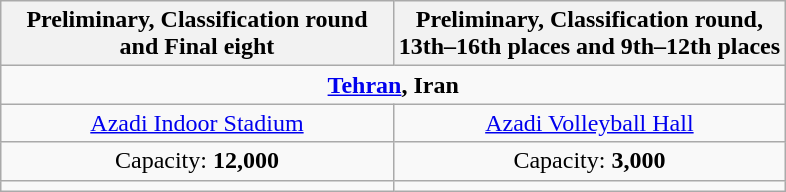<table class="wikitable" style="text-align:center">
<tr>
<th width=50%>Preliminary, Classification round<br>and Final eight</th>
<th width=50%>Preliminary, Classification round,<br>13th–16th places and 9th–12th places</th>
</tr>
<tr>
<td colspan=2><strong><a href='#'>Tehran</a>, Iran</strong></td>
</tr>
<tr>
<td><a href='#'>Azadi Indoor Stadium</a></td>
<td><a href='#'>Azadi Volleyball Hall</a></td>
</tr>
<tr>
<td>Capacity: <strong>12,000</strong></td>
<td>Capacity: <strong>3,000</strong></td>
</tr>
<tr>
<td></td>
<td></td>
</tr>
</table>
